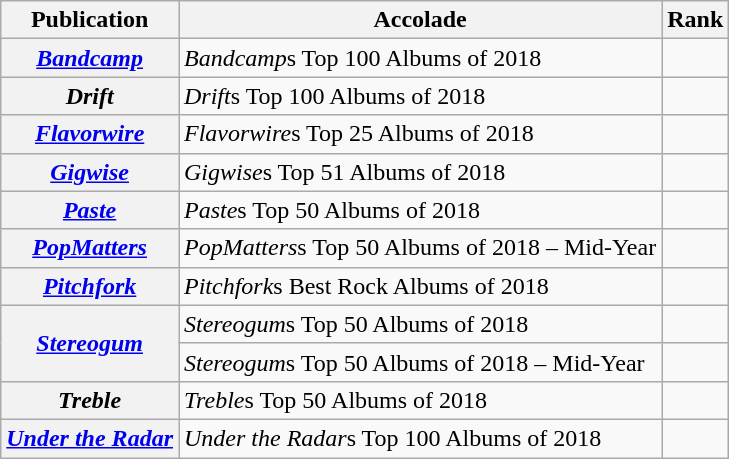<table class="wikitable sortable plainrowheaders">
<tr>
<th scope="col">Publication</th>
<th scope="col">Accolade</th>
<th scope="col">Rank</th>
</tr>
<tr>
<th scope="row"><em><a href='#'>Bandcamp</a></em></th>
<td><em>Bandcamp</em>s Top 100 Albums of 2018</td>
<td></td>
</tr>
<tr>
<th scope="row"><em>Drift</em></th>
<td><em>Drift</em>s Top 100 Albums of 2018</td>
<td></td>
</tr>
<tr>
<th scope="row"><em><a href='#'>Flavorwire</a></em></th>
<td><em>Flavorwire</em>s Top 25 Albums of 2018</td>
<td></td>
</tr>
<tr>
<th scope="row"><em><a href='#'>Gigwise</a></em></th>
<td><em>Gigwise</em>s Top 51 Albums of 2018</td>
<td></td>
</tr>
<tr>
<th scope="row"><em><a href='#'>Paste</a></em></th>
<td><em>Paste</em>s Top 50 Albums of 2018</td>
<td></td>
</tr>
<tr>
<th scope="row"><em><a href='#'>PopMatters</a></em></th>
<td><em>PopMatters</em>s Top 50 Albums of 2018 – Mid-Year</td>
<td></td>
</tr>
<tr>
<th scope="row"><em><a href='#'>Pitchfork</a></em></th>
<td><em>Pitchfork</em>s Best Rock Albums of 2018</td>
<td></td>
</tr>
<tr>
<th rowspan=2 scope="row"><em><a href='#'>Stereogum</a></em></th>
<td><em>Stereogum</em>s Top 50 Albums of 2018</td>
<td></td>
</tr>
<tr>
<td><em>Stereogum</em>s Top 50 Albums of 2018 – Mid-Year</td>
<td></td>
</tr>
<tr>
<th scope="row"><em>Treble</em></th>
<td><em>Treble</em>s Top 50 Albums of 2018</td>
<td></td>
</tr>
<tr>
<th scope="row"><em><a href='#'>Under the Radar</a></em></th>
<td><em>Under the Radar</em>s Top 100 Albums of 2018</td>
<td></td>
</tr>
</table>
